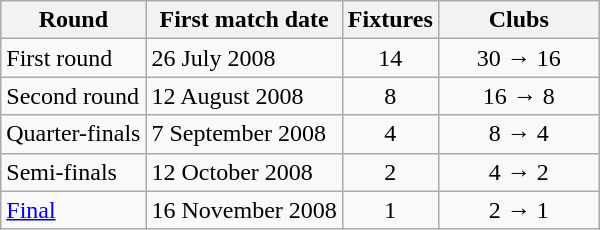<table class="wikitable">
<tr>
<th>Round</th>
<th>First match date</th>
<th>Fixtures</th>
<th width=100>Clubs</th>
</tr>
<tr align=center>
<td align=left>First round</td>
<td align=left>26 July 2008</td>
<td>14</td>
<td>30 → 16</td>
</tr>
<tr align=center>
<td align=left>Second round</td>
<td align=left>12 August 2008</td>
<td>8</td>
<td>16 → 8</td>
</tr>
<tr align=center>
<td align=left>Quarter-finals</td>
<td align=left>7 September 2008</td>
<td>4</td>
<td>8 → 4</td>
</tr>
<tr align=center>
<td align=left>Semi-finals</td>
<td align=left>12 October 2008</td>
<td>2</td>
<td>4 → 2</td>
</tr>
<tr align=center>
<td align=left><a href='#'>Final</a></td>
<td align=left>16 November 2008</td>
<td>1</td>
<td>2 → 1</td>
</tr>
</table>
